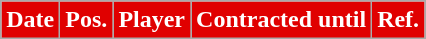<table class="wikitable plainrowheaders sortable">
<tr>
<th style="background:#E00000; color:#FFFFFF; ">Date</th>
<th style="background:#E00000; color:#FFFFFF; ">Pos.</th>
<th style="background:#E00000; color:#FFFFFF; ">Player</th>
<th style="background:#E00000; color:#FFFFFF; ">Contracted until</th>
<th style="background:#E00000; color:#FFFFFF; ">Ref.</th>
</tr>
</table>
